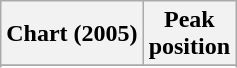<table class="wikitable">
<tr>
<th align="left">Chart (2005)</th>
<th align="left">Peak<br>position</th>
</tr>
<tr>
</tr>
<tr>
</tr>
<tr>
</tr>
</table>
